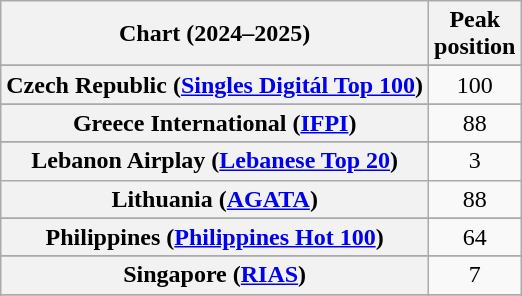<table class="wikitable sortable plainrowheaders" style="text-align:center">
<tr>
<th scope="col">Chart (2024–2025)</th>
<th scope="col">Peak<br>position</th>
</tr>
<tr>
</tr>
<tr>
</tr>
<tr>
</tr>
<tr>
</tr>
<tr>
<th scope="row">Czech Republic (<a href='#'>Singles Digitál Top 100</a>)</th>
<td>100</td>
</tr>
<tr>
</tr>
<tr>
</tr>
<tr>
<th scope="row">Greece International (<a href='#'>IFPI</a>)</th>
<td>88</td>
</tr>
<tr>
</tr>
<tr>
<th scope="row">Lebanon Airplay (<a href='#'>Lebanese Top 20</a>)</th>
<td>3</td>
</tr>
<tr>
<th scope="row">Lithuania (<a href='#'>AGATA</a>)</th>
<td>88</td>
</tr>
<tr>
</tr>
<tr>
</tr>
<tr>
</tr>
<tr>
</tr>
<tr>
<th scope="row">Philippines (<a href='#'>Philippines Hot 100</a>)</th>
<td>64</td>
</tr>
<tr>
</tr>
<tr>
<th scope="row">Singapore (<a href='#'>RIAS</a>)</th>
<td>7</td>
</tr>
<tr>
</tr>
<tr>
</tr>
<tr>
</tr>
<tr>
</tr>
<tr>
</tr>
<tr>
</tr>
</table>
